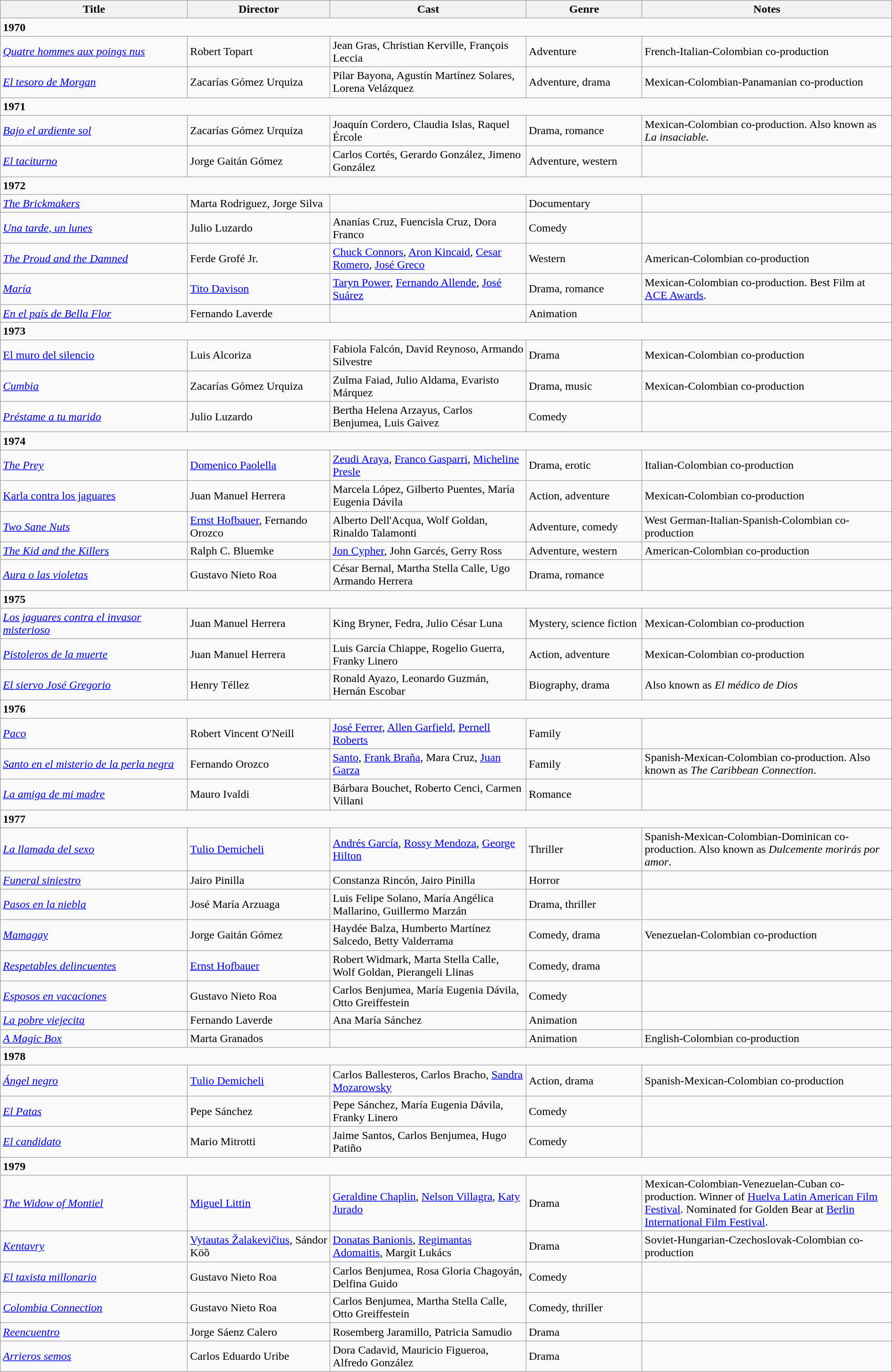<table class="wikitable" width= "100%">
<tr>
<th width=21%>Title</th>
<th width=16%>Director</th>
<th width=22%>Cast</th>
<th width=13%>Genre</th>
<th width=28%>Notes</th>
</tr>
<tr>
<td colspan="5" ><strong>1970</strong></td>
</tr>
<tr>
<td><em><a href='#'>Quatre hommes aux poings nus</a></em></td>
<td>Robert Topart</td>
<td>Jean Gras, Christian Kerville, François Leccia</td>
<td>Adventure</td>
<td>French-Italian-Colombian co-production</td>
</tr>
<tr>
<td><em><a href='#'>El tesoro de Morgan</a></em></td>
<td>Zacarías Gómez Urquiza</td>
<td>Pilar Bayona, Agustín Martínez Solares, Lorena Velázquez</td>
<td>Adventure, drama</td>
<td>Mexican-Colombian-Panamanian co-production</td>
</tr>
<tr>
<td colspan="5" ><strong>1971</strong></td>
</tr>
<tr>
<td><em><a href='#'>Bajo el ardiente sol</a></em></td>
<td>Zacarías Gómez Urquiza</td>
<td>Joaquín Cordero, Claudia Islas, Raquel Ércole</td>
<td>Drama, romance</td>
<td>Mexican-Colombian co-production. Also known as <em>La insaciable</em>.</td>
</tr>
<tr>
<td><em><a href='#'>El taciturno</a></em></td>
<td>Jorge Gaitán Gómez</td>
<td>Carlos Cortés, Gerardo González, Jimeno González</td>
<td>Adventure, western</td>
<td></td>
</tr>
<tr>
<td colspan="5" ><strong>1972</strong></td>
</tr>
<tr>
<td><em><a href='#'>The Brickmakers</a></em></td>
<td>Marta Rodriguez, Jorge Silva</td>
<td></td>
<td>Documentary</td>
<td></td>
</tr>
<tr>
<td><em><a href='#'>Una tarde, un lunes</a></em></td>
<td>Julio Luzardo</td>
<td>Ananías Cruz, Fuencisla Cruz, Dora Franco</td>
<td>Comedy</td>
<td></td>
</tr>
<tr>
<td><em><a href='#'>The Proud and the Damned</a></em></td>
<td>Ferde Grofé Jr.</td>
<td><a href='#'>Chuck Connors</a>, <a href='#'>Aron Kincaid</a>, <a href='#'>Cesar Romero</a>, <a href='#'>José Greco</a></td>
<td>Western</td>
<td>American-Colombian co-production</td>
</tr>
<tr>
<td><em><a href='#'>María</a></em></td>
<td><a href='#'>Tito Davison</a></td>
<td><a href='#'>Taryn Power</a>, <a href='#'>Fernando Allende</a>, <a href='#'>José Suárez</a></td>
<td>Drama, romance</td>
<td>Mexican-Colombian co-production. Best Film at <a href='#'>ACE Awards</a>.</td>
</tr>
<tr>
<td><em><a href='#'>En el país de Bella Flor</a></em></td>
<td>Fernando Laverde</td>
<td></td>
<td>Animation</td>
<td></td>
</tr>
<tr>
<td colspan="5" ><strong>1973</strong></td>
</tr>
<tr>
<td><a href='#'>El muro del silencio</a></td>
<td>Luis Alcoriza</td>
<td>Fabiola Falcón, David Reynoso, Armando Silvestre</td>
<td>Drama</td>
<td>Mexican-Colombian co-production</td>
</tr>
<tr>
<td><em><a href='#'>Cumbia</a></em></td>
<td>Zacarías Gómez Urquiza</td>
<td>Zulma Faiad, Julio Aldama, Evaristo Márquez</td>
<td>Drama, music</td>
<td>Mexican-Colombian co-production</td>
</tr>
<tr>
<td><em><a href='#'>Préstame a tu marido</a></em></td>
<td>Julio Luzardo</td>
<td>Bertha Helena Arzayus, Carlos Benjumea, Luis Gaivez</td>
<td>Comedy</td>
<td></td>
</tr>
<tr>
<td colspan="5" ><strong>1974</strong></td>
</tr>
<tr>
<td><em><a href='#'>The Prey</a></em></td>
<td><a href='#'>Domenico Paolella</a></td>
<td><a href='#'>Zeudi Araya</a>, <a href='#'>Franco Gasparri</a>, <a href='#'>Micheline Presle</a></td>
<td>Drama, erotic</td>
<td>Italian-Colombian co-production</td>
</tr>
<tr>
<td><a href='#'>Karla contra los jaguares</a></td>
<td>Juan Manuel Herrera</td>
<td>Marcela López, Gilberto Puentes, María Eugenia Dávila</td>
<td>Action, adventure</td>
<td>Mexican-Colombian co-production</td>
</tr>
<tr>
<td><em><a href='#'>Two Sane Nuts</a></em></td>
<td><a href='#'>Ernst Hofbauer</a>, Fernando Orozco</td>
<td>Alberto Dell'Acqua, Wolf Goldan, Rinaldo Talamonti</td>
<td>Adventure, comedy</td>
<td>West German-Italian-Spanish-Colombian co-production</td>
</tr>
<tr>
<td><em><a href='#'>The Kid and the Killers</a></em></td>
<td>Ralph C. Bluemke</td>
<td><a href='#'>Jon Cypher</a>, John Garcés, Gerry Ross</td>
<td>Adventure, western</td>
<td>American-Colombian co-production</td>
</tr>
<tr>
<td><em><a href='#'>Aura o las violetas</a></em></td>
<td>Gustavo Nieto Roa</td>
<td>César Bernal, Martha Stella Calle, Ugo Armando Herrera</td>
<td>Drama, romance</td>
<td></td>
</tr>
<tr>
<td colspan="5" ><strong>1975</strong></td>
</tr>
<tr>
<td><em><a href='#'>Los jaguares contra el invasor misterioso</a></em></td>
<td>Juan Manuel Herrera</td>
<td>King Bryner, Fedra, Julio César Luna</td>
<td>Mystery, science fiction</td>
<td>Mexican-Colombian co-production</td>
</tr>
<tr>
<td><em><a href='#'>Pistoleros de la muerte</a></em></td>
<td>Juan Manuel Herrera</td>
<td>Luis García Chiappe, Rogelio Guerra, Franky Linero</td>
<td>Action, adventure</td>
<td>Mexican-Colombian co-production</td>
</tr>
<tr>
<td><em><a href='#'>El siervo José Gregorio</a></em></td>
<td>Henry Téllez</td>
<td>Ronald Ayazo, Leonardo Guzmán, Hernán Escobar</td>
<td>Biography, drama</td>
<td>Also known as <em>El médico de Dios</em></td>
</tr>
<tr>
<td colspan="5" ><strong>1976</strong></td>
</tr>
<tr>
<td><em><a href='#'>Paco</a></em></td>
<td>Robert Vincent O'Neill</td>
<td><a href='#'>José Ferrer</a>, <a href='#'>Allen Garfield</a>, <a href='#'>Pernell Roberts</a></td>
<td>Family</td>
<td></td>
</tr>
<tr>
<td><em><a href='#'>Santo en el misterio de la perla negra</a></em></td>
<td>Fernando Orozco</td>
<td><a href='#'>Santo</a>, <a href='#'>Frank Braña</a>, Mara Cruz, <a href='#'>Juan Garza</a></td>
<td>Family</td>
<td>Spanish-Mexican-Colombian co-production. Also known as <em>The Caribbean Connection</em>.</td>
</tr>
<tr>
<td><em><a href='#'>La amiga de mi madre</a></em></td>
<td>Mauro Ivaldi</td>
<td>Bárbara Bouchet, Roberto Cenci, Carmen Villani</td>
<td>Romance</td>
<td></td>
</tr>
<tr>
<td colspan="5" ><strong>1977</strong></td>
</tr>
<tr>
<td><em><a href='#'>La llamada del sexo</a></em></td>
<td><a href='#'>Tulio Demicheli</a></td>
<td><a href='#'>Andrés García</a>, <a href='#'>Rossy Mendoza</a>, <a href='#'>George Hilton</a></td>
<td>Thriller</td>
<td>Spanish-Mexican-Colombian-Dominican co-production. Also known as <em>Dulcemente morirás por amor</em>.</td>
</tr>
<tr>
<td><em><a href='#'>Funeral siniestro</a></em></td>
<td>Jairo Pinilla</td>
<td>Constanza Rincón, Jairo Pinilla</td>
<td>Horror</td>
<td></td>
</tr>
<tr>
<td><em><a href='#'>Pasos en la niebla</a></em></td>
<td>José María Arzuaga</td>
<td>Luis Felipe Solano, María Angélica Mallarino, Guillermo Marzán</td>
<td>Drama, thriller</td>
<td></td>
</tr>
<tr>
<td><em><a href='#'>Mamagay</a></em></td>
<td>Jorge Gaitán Gómez</td>
<td>Haydée Balza, Humberto Martínez Salcedo, Betty Valderrama</td>
<td>Comedy, drama</td>
<td>Venezuelan-Colombian co-production</td>
</tr>
<tr>
<td><em><a href='#'>Respetables delincuentes</a></em></td>
<td><a href='#'>Ernst Hofbauer</a></td>
<td>Robert Widmark, Marta Stella Calle, Wolf Goldan, Pierangeli Llinas</td>
<td>Comedy, drama</td>
<td></td>
</tr>
<tr>
<td><em><a href='#'>Esposos en vacaciones</a></em></td>
<td>Gustavo Nieto Roa</td>
<td>Carlos Benjumea, María Eugenia Dávila, Otto Greiffestein</td>
<td>Comedy</td>
<td></td>
</tr>
<tr>
<td><em><a href='#'>La pobre viejecita</a></em></td>
<td>Fernando Laverde</td>
<td>Ana María Sánchez</td>
<td>Animation</td>
<td></td>
</tr>
<tr>
<td><em><a href='#'>A Magic Box</a></em></td>
<td>Marta Granados</td>
<td></td>
<td>Animation</td>
<td>English-Colombian co-production</td>
</tr>
<tr>
<td colspan="5" ><strong>1978</strong></td>
</tr>
<tr>
<td><em><a href='#'>Ángel negro</a></em></td>
<td><a href='#'>Tulio Demicheli</a></td>
<td>Carlos Ballesteros, Carlos Bracho, <a href='#'>Sandra Mozarowsky</a></td>
<td>Action, drama</td>
<td>Spanish-Mexican-Colombian co-production</td>
</tr>
<tr>
<td><em><a href='#'>El Patas</a></em></td>
<td>Pepe Sánchez</td>
<td>Pepe Sánchez, María Eugenia Dávila, Franky Linero</td>
<td>Comedy</td>
<td></td>
</tr>
<tr>
<td><em><a href='#'>El candidato</a></em></td>
<td>Mario Mitrotti</td>
<td>Jaime Santos, Carlos Benjumea, Hugo Patiño</td>
<td>Comedy</td>
<td></td>
</tr>
<tr>
<td colspan="5" ><strong>1979</strong></td>
</tr>
<tr>
<td><em><a href='#'>The Widow of Montiel</a></em></td>
<td><a href='#'>Miguel Littin</a></td>
<td><a href='#'>Geraldine Chaplin</a>, <a href='#'>Nelson Villagra</a>, <a href='#'>Katy Jurado</a></td>
<td>Drama</td>
<td>Mexican-Colombian-Venezuelan-Cuban co-production. Winner of <a href='#'>Huelva Latin American Film Festival</a>. Nominated for Golden Bear at <a href='#'>Berlin International Film Festival</a>.</td>
</tr>
<tr>
<td><em><a href='#'>Kentavry</a></em></td>
<td><a href='#'>Vytautas Žalakevičius</a>, Sándor Köõ</td>
<td><a href='#'>Donatas Banionis</a>, <a href='#'>Regimantas Adomaitis</a>, Margit Lukács</td>
<td>Drama</td>
<td>Soviet-Hungarian-Czechoslovak-Colombian co-production</td>
</tr>
<tr>
<td><em><a href='#'>El taxista millonario</a></em></td>
<td>Gustavo Nieto Roa</td>
<td>Carlos Benjumea, Rosa Gloria Chagoyán, Delfina Guido</td>
<td>Comedy</td>
<td></td>
</tr>
<tr>
<td><em><a href='#'>Colombia Connection</a></em></td>
<td>Gustavo Nieto Roa</td>
<td>Carlos Benjumea, Martha Stella Calle, Otto Greiffestein</td>
<td>Comedy, thriller</td>
<td></td>
</tr>
<tr>
<td><em><a href='#'>Reencuentro</a></em></td>
<td>Jorge Sáenz Calero</td>
<td>Rosemberg Jaramillo, Patricia Samudio</td>
<td>Drama</td>
<td></td>
</tr>
<tr>
<td><em><a href='#'>Arrieros semos</a></em></td>
<td>Carlos Eduardo Uribe</td>
<td>Dora Cadavid, Mauricio Figueroa, Alfredo González</td>
<td>Drama</td>
<td></td>
</tr>
</table>
